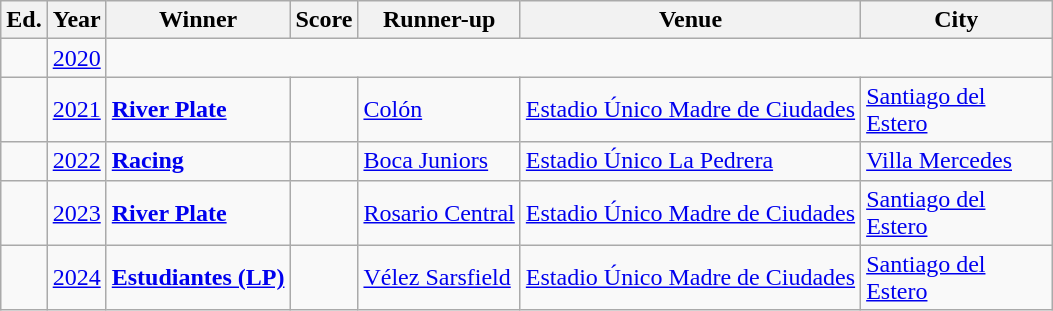<table class="wikitable sortable" width=>
<tr>
<th width= px>Ed.</th>
<th width= px>Year</th>
<th width=px>Winner</th>
<th width= px>Score</th>
<th width= px>Runner-up</th>
<th width= px>Venue</th>
<th width=120px>City</th>
</tr>
<tr>
<td></td>
<td><a href='#'>2020</a></td>
<td colspan=5></td>
</tr>
<tr>
<td></td>
<td><a href='#'>2021</a></td>
<td><strong><a href='#'>River Plate</a></strong> </td>
<td></td>
<td><a href='#'>Colón</a> </td>
<td><a href='#'>Estadio Único Madre de Ciudades</a></td>
<td><a href='#'>Santiago del Estero</a></td>
</tr>
<tr>
<td></td>
<td><a href='#'>2022</a></td>
<td><strong><a href='#'>Racing</a></strong> </td>
<td></td>
<td><a href='#'>Boca Juniors</a> </td>
<td><a href='#'>Estadio Único La Pedrera</a></td>
<td><a href='#'>Villa Mercedes</a></td>
</tr>
<tr>
<td></td>
<td><a href='#'>2023</a></td>
<td><strong><a href='#'>River Plate</a></strong> </td>
<td></td>
<td><a href='#'>Rosario Central</a> </td>
<td><a href='#'>Estadio Único Madre de Ciudades</a></td>
<td><a href='#'>Santiago del Estero</a></td>
</tr>
<tr>
<td></td>
<td><a href='#'>2024</a></td>
<td><strong><a href='#'>Estudiantes (LP)</a></strong> </td>
<td></td>
<td><a href='#'>Vélez Sarsfield</a> </td>
<td><a href='#'>Estadio Único Madre de Ciudades</a></td>
<td><a href='#'>Santiago del Estero</a></td>
</tr>
</table>
